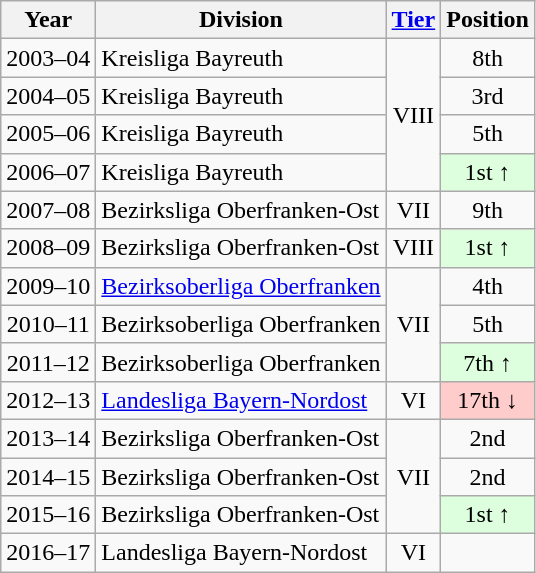<table class="wikitable">
<tr>
<th>Year</th>
<th>Division</th>
<th><a href='#'>Tier</a></th>
<th>Position</th>
</tr>
<tr align="center">
<td>2003–04</td>
<td align="left">Kreisliga Bayreuth</td>
<td rowspan=4>VIII</td>
<td>8th</td>
</tr>
<tr align="center">
<td>2004–05</td>
<td align="left">Kreisliga Bayreuth</td>
<td>3rd</td>
</tr>
<tr align="center">
<td>2005–06</td>
<td align="left">Kreisliga Bayreuth</td>
<td>5th</td>
</tr>
<tr align="center">
<td>2006–07</td>
<td align="left">Kreisliga Bayreuth</td>
<td style="background:#ddffdd">1st ↑</td>
</tr>
<tr align="center">
<td>2007–08</td>
<td align="left">Bezirksliga Oberfranken-Ost</td>
<td>VII</td>
<td>9th</td>
</tr>
<tr align="center">
<td>2008–09</td>
<td align="left">Bezirksliga Oberfranken-Ost</td>
<td>VIII</td>
<td style="background:#ddffdd">1st ↑</td>
</tr>
<tr align="center">
<td>2009–10</td>
<td align="left"><a href='#'>Bezirksoberliga Oberfranken</a></td>
<td rowspan=3>VII</td>
<td>4th</td>
</tr>
<tr align="center">
<td>2010–11</td>
<td align="left">Bezirksoberliga Oberfranken</td>
<td>5th</td>
</tr>
<tr align="center">
<td>2011–12</td>
<td align="left">Bezirksoberliga Oberfranken</td>
<td style="background:#ddffdd">7th ↑</td>
</tr>
<tr align="center">
<td>2012–13</td>
<td align="left"><a href='#'>Landesliga Bayern-Nordost</a></td>
<td>VI</td>
<td style="background:#ffcccc">17th ↓</td>
</tr>
<tr align="center">
<td>2013–14</td>
<td align="left">Bezirksliga Oberfranken-Ost</td>
<td rowspan=3>VII</td>
<td>2nd</td>
</tr>
<tr align="center">
<td>2014–15</td>
<td align="left">Bezirksliga Oberfranken-Ost</td>
<td>2nd</td>
</tr>
<tr align="center">
<td>2015–16</td>
<td align="left">Bezirksliga Oberfranken-Ost</td>
<td style="background:#ddffdd">1st ↑</td>
</tr>
<tr align="center">
<td>2016–17</td>
<td align="left">Landesliga Bayern-Nordost</td>
<td>VI</td>
<td></td>
</tr>
</table>
